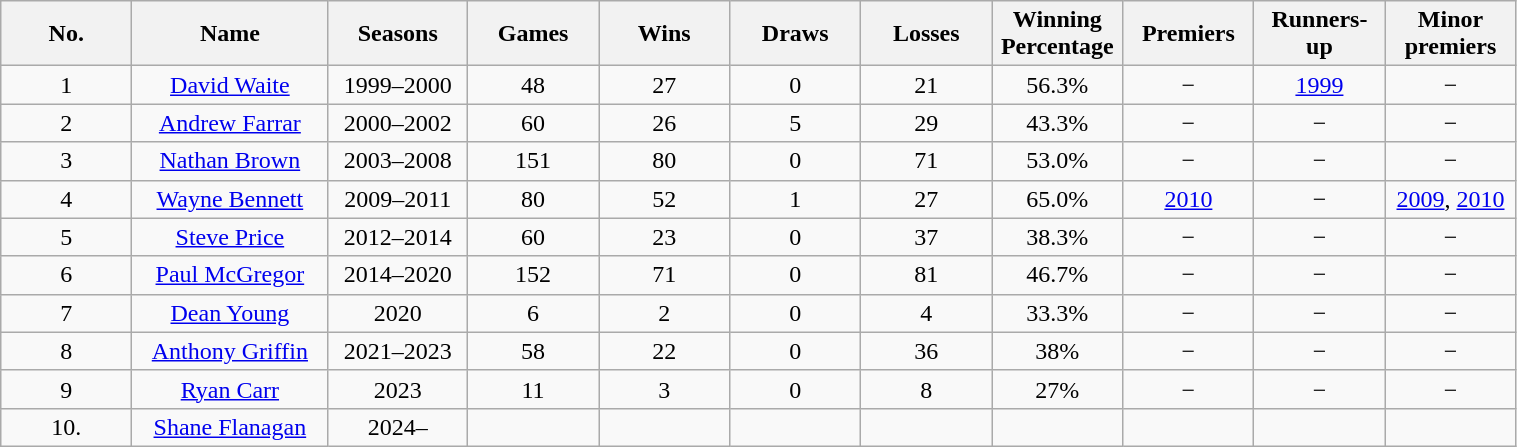<table class="wikitable sortable" width="80%" style="text-align: center;">
<tr>
<th style="width:5em">No.</th>
<th>Name</th>
<th>Seasons</th>
<th style="width:5em" data-sort-type="number">Games</th>
<th style="width:5em" data-sort-type="number">Wins</th>
<th style="width:5em" data-sort-type="number">Draws</th>
<th style="width:5em" data-sort-type="number">Losses</th>
<th style="width:5em" data-sort-type="number">Winning Percentage</th>
<th style="width:5em" data-sort-type="number">Premiers</th>
<th style="width:5em" data-sort-type="number">Runners-up</th>
<th style="width:5em" data-sort-type="number">Minor premiers</th>
</tr>
<tr>
<td>1</td>
<td><a href='#'>David Waite</a></td>
<td>1999–2000</td>
<td>48</td>
<td>27</td>
<td>0</td>
<td>21</td>
<td>56.3%</td>
<td>−</td>
<td><a href='#'>1999</a></td>
<td>−</td>
</tr>
<tr>
<td>2</td>
<td><a href='#'>Andrew Farrar</a></td>
<td>2000–2002</td>
<td>60</td>
<td>26</td>
<td>5</td>
<td>29</td>
<td>43.3%</td>
<td>−</td>
<td>−</td>
<td>−</td>
</tr>
<tr>
<td>3</td>
<td><a href='#'>Nathan Brown</a></td>
<td>2003–2008</td>
<td>151</td>
<td>80</td>
<td>0</td>
<td>71</td>
<td>53.0%</td>
<td>−</td>
<td>−</td>
<td>−</td>
</tr>
<tr>
<td>4</td>
<td><a href='#'>Wayne Bennett</a></td>
<td>2009–2011</td>
<td>80</td>
<td>52</td>
<td>1</td>
<td>27</td>
<td>65.0%</td>
<td><a href='#'>2010</a></td>
<td>−</td>
<td><a href='#'>2009</a>, <a href='#'>2010</a></td>
</tr>
<tr>
<td>5</td>
<td><a href='#'>Steve Price</a></td>
<td>2012–2014</td>
<td>60</td>
<td>23</td>
<td>0</td>
<td>37</td>
<td>38.3%</td>
<td>−</td>
<td>−</td>
<td>−</td>
</tr>
<tr>
<td>6</td>
<td><a href='#'>Paul McGregor</a></td>
<td>2014–2020</td>
<td>152</td>
<td>71</td>
<td>0</td>
<td>81</td>
<td>46.7%</td>
<td>−</td>
<td>−</td>
<td>−</td>
</tr>
<tr>
<td>7</td>
<td><a href='#'>Dean Young</a></td>
<td>2020</td>
<td>6</td>
<td>2</td>
<td>0</td>
<td>4</td>
<td>33.3%</td>
<td>−</td>
<td>−</td>
<td>−</td>
</tr>
<tr>
<td>8</td>
<td><a href='#'>Anthony Griffin</a></td>
<td>2021–2023</td>
<td>58</td>
<td>22</td>
<td>0</td>
<td>36</td>
<td>38%</td>
<td>−</td>
<td>−</td>
<td>−</td>
</tr>
<tr>
<td>9</td>
<td><a href='#'>Ryan Carr</a></td>
<td>2023</td>
<td>11</td>
<td>3</td>
<td>0</td>
<td>8</td>
<td>27%</td>
<td>−</td>
<td>−</td>
<td>−</td>
</tr>
<tr>
<td>10.</td>
<td><a href='#'>Shane Flanagan</a></td>
<td>2024–</td>
<td></td>
<td></td>
<td></td>
<td></td>
<td></td>
<td></td>
<td></td>
<td></td>
</tr>
</table>
